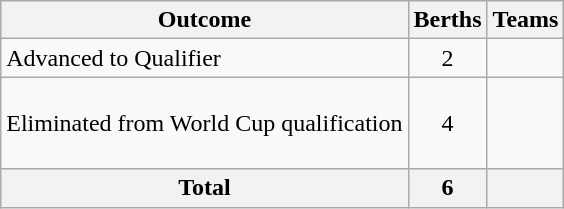<table class="wikitable">
<tr>
<th>Outcome</th>
<th>Berths</th>
<th>Teams</th>
</tr>
<tr>
<td>Advanced to Qualifier</td>
<td style="text-align:center;">2</td>
<td><br></td>
</tr>
<tr>
<td>Eliminated from World Cup qualification</td>
<td style="text-align:center;">4</td>
<td><br><br><br></td>
</tr>
<tr>
<th>Total</th>
<th>6</th>
<th></th>
</tr>
</table>
